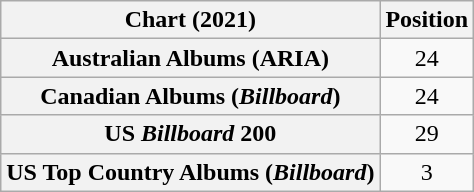<table class="wikitable sortable plainrowheaders" style="text-align:center">
<tr>
<th scope="col">Chart (2021)</th>
<th scope="col">Position</th>
</tr>
<tr>
<th scope="row">Australian Albums (ARIA)</th>
<td>24</td>
</tr>
<tr>
<th scope="row">Canadian Albums (<em>Billboard</em>)</th>
<td>24</td>
</tr>
<tr>
<th scope="row">US <em>Billboard</em> 200</th>
<td>29</td>
</tr>
<tr>
<th scope="row">US Top Country Albums (<em>Billboard</em>)</th>
<td>3</td>
</tr>
</table>
